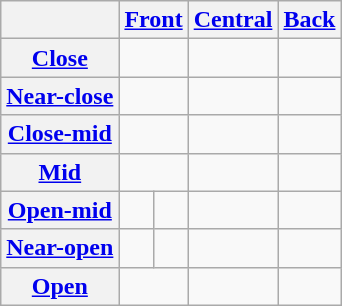<table class="wikitable" style=text-align:center>
<tr>
<th></th>
<th colspan="2"><a href='#'>Front</a></th>
<th><a href='#'>Central</a></th>
<th><a href='#'>Back</a></th>
</tr>
<tr>
<th><a href='#'>Close</a></th>
<td colspan="2"></td>
<td></td>
<td></td>
</tr>
<tr>
<th><a href='#'>Near-close</a></th>
<td colspan="2"></td>
<td></td>
<td></td>
</tr>
<tr>
<th><a href='#'>Close-mid</a></th>
<td colspan="2"></td>
<td></td>
<td></td>
</tr>
<tr>
<th><a href='#'>Mid</a></th>
<td colspan="2"></td>
<td></td>
<td></td>
</tr>
<tr>
<th><a href='#'>Open-mid</a></th>
<td></td>
<td></td>
<td></td>
<td></td>
</tr>
<tr>
<th><a href='#'>Near-open</a></th>
<td></td>
<td></td>
<td></td>
<td></td>
</tr>
<tr>
<th><a href='#'>Open</a></th>
<td colspan="2"></td>
<td></td>
<td></td>
</tr>
</table>
